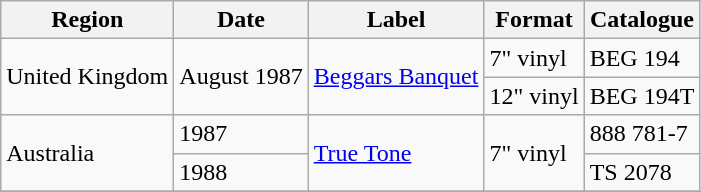<table class="wikitable">
<tr>
<th>Region</th>
<th>Date</th>
<th>Label</th>
<th>Format</th>
<th>Catalogue</th>
</tr>
<tr>
<td rowspan="2">United Kingdom</td>
<td rowspan="2">August 1987</td>
<td rowspan="2"><a href='#'>Beggars Banquet</a></td>
<td>7" vinyl</td>
<td>BEG 194</td>
</tr>
<tr>
<td>12" vinyl</td>
<td>BEG 194T</td>
</tr>
<tr>
<td rowspan="2">Australia</td>
<td>1987</td>
<td rowspan="2"><a href='#'>True Tone</a></td>
<td rowspan="2">7" vinyl</td>
<td>888 781-7</td>
</tr>
<tr>
<td>1988</td>
<td>TS 2078</td>
</tr>
<tr>
</tr>
</table>
